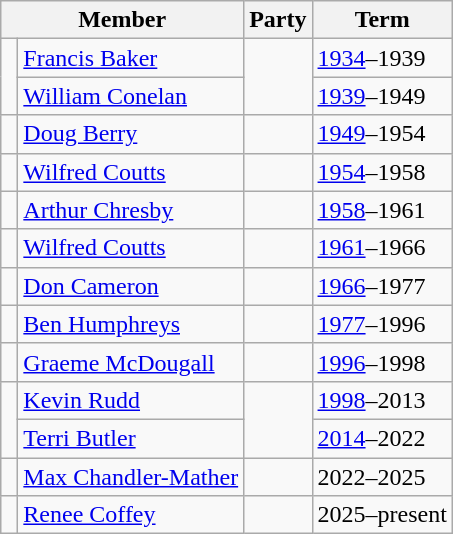<table class="wikitable">
<tr>
<th colspan="2">Member</th>
<th>Party</th>
<th>Term</th>
</tr>
<tr>
<td rowspan=2 > </td>
<td><a href='#'>Francis Baker</a></td>
<td rowspan=2></td>
<td><a href='#'>1934</a>–1939</td>
</tr>
<tr>
<td><a href='#'>William Conelan</a></td>
<td><a href='#'>1939</a>–1949</td>
</tr>
<tr>
<td> </td>
<td><a href='#'>Doug Berry</a></td>
<td></td>
<td><a href='#'>1949</a>–1954</td>
</tr>
<tr>
<td> </td>
<td><a href='#'>Wilfred Coutts</a></td>
<td></td>
<td><a href='#'>1954</a>–1958</td>
</tr>
<tr>
<td> </td>
<td><a href='#'>Arthur Chresby</a></td>
<td></td>
<td><a href='#'>1958</a>–1961</td>
</tr>
<tr>
<td> </td>
<td><a href='#'>Wilfred Coutts</a></td>
<td></td>
<td><a href='#'>1961</a>–1966</td>
</tr>
<tr>
<td> </td>
<td><a href='#'>Don Cameron</a></td>
<td></td>
<td><a href='#'>1966</a>–1977</td>
</tr>
<tr>
<td> </td>
<td><a href='#'>Ben Humphreys</a></td>
<td></td>
<td><a href='#'>1977</a>–1996</td>
</tr>
<tr>
<td> </td>
<td><a href='#'>Graeme McDougall</a></td>
<td></td>
<td><a href='#'>1996</a>–1998</td>
</tr>
<tr>
<td rowspan=2 > </td>
<td><a href='#'>Kevin Rudd</a></td>
<td rowspan=2></td>
<td><a href='#'>1998</a>–2013</td>
</tr>
<tr>
<td><a href='#'>Terri Butler</a></td>
<td><a href='#'>2014</a>–2022</td>
</tr>
<tr>
<td> </td>
<td><a href='#'>Max Chandler-Mather</a></td>
<td></td>
<td>2022–2025</td>
</tr>
<tr>
<td> </td>
<td><a href='#'>Renee Coffey</a></td>
<td></td>
<td>2025–present</td>
</tr>
</table>
